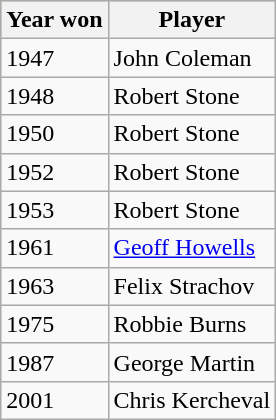<table class="wikitable">
<tr style="background:#bdb76b;">
<th>Year won</th>
<th>Player</th>
</tr>
<tr>
<td>1947</td>
<td>John Coleman</td>
</tr>
<tr>
<td>1948</td>
<td>Robert Stone</td>
</tr>
<tr>
<td>1950</td>
<td>Robert Stone</td>
</tr>
<tr>
<td>1952</td>
<td>Robert Stone</td>
</tr>
<tr>
<td>1953</td>
<td>Robert Stone</td>
</tr>
<tr>
<td>1961</td>
<td><a href='#'>Geoff Howells</a></td>
</tr>
<tr>
<td>1963</td>
<td>Felix Strachov</td>
</tr>
<tr>
<td>1975</td>
<td>Robbie Burns</td>
</tr>
<tr>
<td>1987</td>
<td>George Martin</td>
</tr>
<tr>
<td>2001</td>
<td>Chris Kercheval</td>
</tr>
</table>
